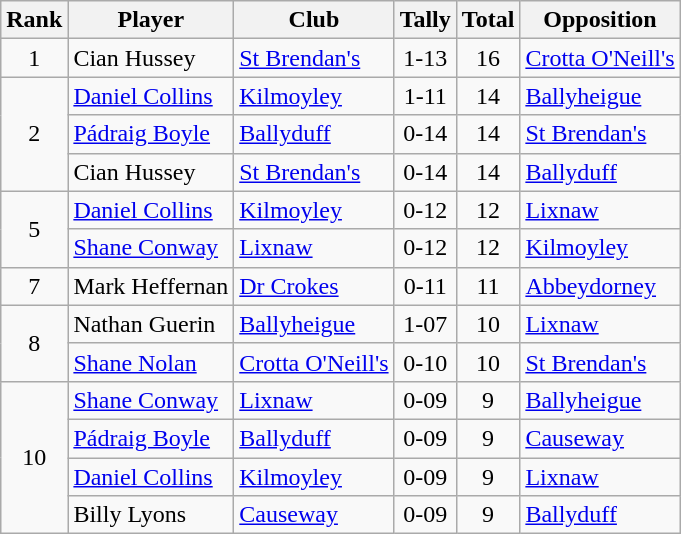<table class="wikitable">
<tr>
<th>Rank</th>
<th>Player</th>
<th>Club</th>
<th>Tally</th>
<th>Total</th>
<th>Opposition</th>
</tr>
<tr>
<td rowspan="1" style="text-align:center;">1</td>
<td>Cian Hussey</td>
<td><a href='#'>St Brendan's</a></td>
<td align=center>1-13</td>
<td align=center>16</td>
<td><a href='#'>Crotta O'Neill's</a></td>
</tr>
<tr>
<td rowspan="3" style="text-align:center;">2</td>
<td><a href='#'>Daniel Collins</a></td>
<td><a href='#'>Kilmoyley</a></td>
<td align=center>1-11</td>
<td align=center>14</td>
<td><a href='#'>Ballyheigue</a></td>
</tr>
<tr>
<td><a href='#'>Pádraig Boyle</a></td>
<td><a href='#'>Ballyduff</a></td>
<td align=center>0-14</td>
<td align=center>14</td>
<td><a href='#'>St Brendan's</a></td>
</tr>
<tr>
<td>Cian Hussey</td>
<td><a href='#'>St Brendan's</a></td>
<td align=center>0-14</td>
<td align=center>14</td>
<td><a href='#'>Ballyduff</a></td>
</tr>
<tr>
<td rowspan="2" style="text-align:center;">5</td>
<td><a href='#'>Daniel Collins</a></td>
<td><a href='#'>Kilmoyley</a></td>
<td align=center>0-12</td>
<td align=center>12</td>
<td><a href='#'>Lixnaw</a></td>
</tr>
<tr>
<td><a href='#'>Shane Conway</a></td>
<td><a href='#'>Lixnaw</a></td>
<td align=center>0-12</td>
<td align=center>12</td>
<td><a href='#'>Kilmoyley</a></td>
</tr>
<tr>
<td rowspan="1" style="text-align:center;">7</td>
<td>Mark Heffernan</td>
<td><a href='#'>Dr Crokes</a></td>
<td align=center>0-11</td>
<td align=center>11</td>
<td><a href='#'>Abbeydorney</a></td>
</tr>
<tr>
<td rowspan="2" style="text-align:center;">8</td>
<td>Nathan Guerin</td>
<td><a href='#'>Ballyheigue</a></td>
<td align=center>1-07</td>
<td align=center>10</td>
<td><a href='#'>Lixnaw</a></td>
</tr>
<tr>
<td><a href='#'>Shane Nolan</a></td>
<td><a href='#'>Crotta O'Neill's</a></td>
<td align=center>0-10</td>
<td align=center>10</td>
<td><a href='#'>St Brendan's</a></td>
</tr>
<tr>
<td rowspan="4" style="text-align:center;">10</td>
<td><a href='#'>Shane Conway</a></td>
<td><a href='#'>Lixnaw</a></td>
<td align=center>0-09</td>
<td align=center>9</td>
<td><a href='#'>Ballyheigue</a></td>
</tr>
<tr>
<td><a href='#'>Pádraig Boyle</a></td>
<td><a href='#'>Ballyduff</a></td>
<td align=center>0-09</td>
<td align=center>9</td>
<td><a href='#'>Causeway</a></td>
</tr>
<tr>
<td><a href='#'>Daniel Collins</a></td>
<td><a href='#'>Kilmoyley</a></td>
<td align=center>0-09</td>
<td align=center>9</td>
<td><a href='#'>Lixnaw</a></td>
</tr>
<tr>
<td>Billy Lyons</td>
<td><a href='#'>Causeway</a></td>
<td align=center>0-09</td>
<td align=center>9</td>
<td><a href='#'>Ballyduff</a></td>
</tr>
</table>
